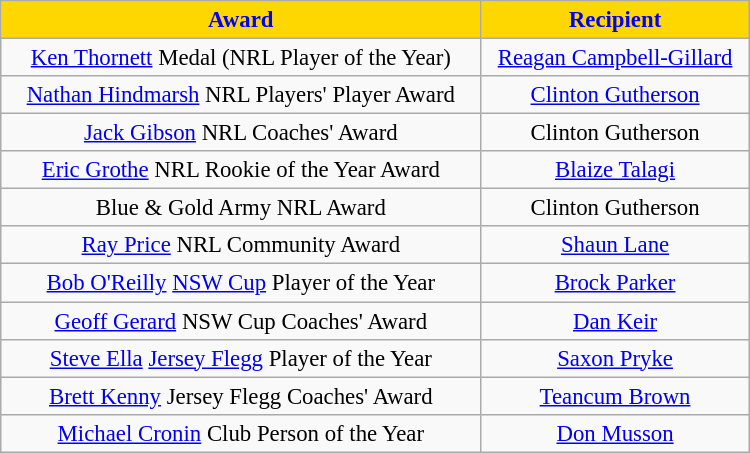<table class="wikitable" style="text-align:center; width:500px; font-size:95%">
<tr>
<th style="background:gold; color:blue;text-align:center";>Award</th>
<th style="background:gold; color:blue;text-align:center";>Recipient</th>
</tr>
<tr>
<td><a href='#'>Ken Thornett</a> Medal (NRL Player of the Year)</td>
<td><a href='#'>Reagan Campbell-Gillard</a></td>
</tr>
<tr>
<td><a href='#'>Nathan Hindmarsh</a> NRL Players' Player Award</td>
<td><a href='#'>Clinton Gutherson</a></td>
</tr>
<tr>
<td><a href='#'>Jack Gibson</a> NRL Coaches' Award</td>
<td>Clinton Gutherson</td>
</tr>
<tr>
<td><a href='#'>Eric Grothe</a> NRL Rookie of the Year Award</td>
<td><a href='#'>Blaize Talagi</a></td>
</tr>
<tr>
<td>Blue & Gold Army NRL Award</td>
<td>Clinton Gutherson</td>
</tr>
<tr>
<td><a href='#'>Ray Price</a> NRL Community Award</td>
<td><a href='#'>Shaun Lane</a></td>
</tr>
<tr>
<td><a href='#'>Bob O'Reilly</a> <a href='#'>NSW Cup</a> Player of the Year</td>
<td><a href='#'>Brock Parker</a></td>
</tr>
<tr>
<td><a href='#'>Geoff Gerard</a> NSW Cup Coaches' Award</td>
<td><a href='#'>Dan Keir</a></td>
</tr>
<tr>
<td><a href='#'>Steve Ella</a> <a href='#'>Jersey Flegg</a> Player of the Year</td>
<td><a href='#'>Saxon Pryke</a></td>
</tr>
<tr>
<td><a href='#'>Brett Kenny</a> Jersey Flegg Coaches' Award</td>
<td><a href='#'>Teancum Brown</a></td>
</tr>
<tr>
<td><a href='#'>Michael Cronin</a> Club Person of the Year</td>
<td><a href='#'>Don Musson</a></td>
</tr>
</table>
